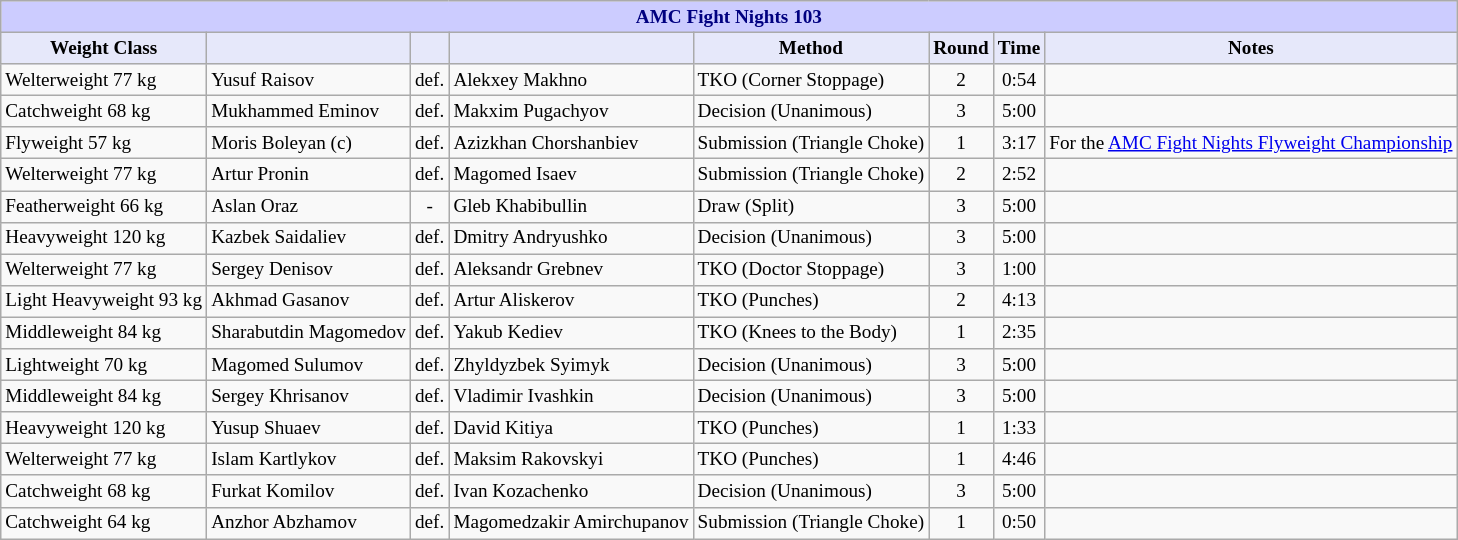<table class="wikitable" style="font-size: 80%;">
<tr>
<th colspan="8" style="background-color: #ccf; color: #000080; text-align: center;"><strong>AMC Fight Nights 103</strong></th>
</tr>
<tr>
<th colspan="1" style="background-color: #E6E8FA; color: #000000; text-align: center;">Weight Class</th>
<th colspan="1" style="background-color: #E6E8FA; color: #000000; text-align: center;"></th>
<th colspan="1" style="background-color: #E6E8FA; color: #000000; text-align: center;"></th>
<th colspan="1" style="background-color: #E6E8FA; color: #000000; text-align: center;"></th>
<th colspan="1" style="background-color: #E6E8FA; color: #000000; text-align: center;">Method</th>
<th colspan="1" style="background-color: #E6E8FA; color: #000000; text-align: center;">Round</th>
<th colspan="1" style="background-color: #E6E8FA; color: #000000; text-align: center;">Time</th>
<th colspan="1" style="background-color: #E6E8FA; color: #000000; text-align: center;">Notes</th>
</tr>
<tr>
<td>Welterweight 77 kg</td>
<td> Yusuf Raisov</td>
<td align=center>def.</td>
<td> Alekxey Makhno</td>
<td>TKO (Corner Stoppage)</td>
<td align=center>2</td>
<td align=center>0:54</td>
<td></td>
</tr>
<tr>
<td>Catchweight 68 kg</td>
<td> Mukhammed Eminov</td>
<td align=center>def.</td>
<td> Makxim Pugachyov</td>
<td>Decision (Unanimous)</td>
<td align=center>3</td>
<td align=center>5:00</td>
<td></td>
</tr>
<tr>
<td>Flyweight 57 kg</td>
<td> Moris Boleyan (c)</td>
<td align=center>def.</td>
<td> Azizkhan Chorshanbiev</td>
<td>Submission (Triangle Choke)</td>
<td align=center>1</td>
<td align=center>3:17</td>
<td>For the <a href='#'>AMC Fight Nights Flyweight Championship</a></td>
</tr>
<tr>
<td>Welterweight 77 kg</td>
<td> Artur Pronin</td>
<td align=center>def.</td>
<td> Magomed Isaev</td>
<td>Submission (Triangle Choke)</td>
<td align=center>2</td>
<td align=center>2:52</td>
<td></td>
</tr>
<tr>
<td>Featherweight 66 kg</td>
<td> Aslan Oraz</td>
<td align=center>-</td>
<td> Gleb Khabibullin</td>
<td>Draw (Split)</td>
<td align=center>3</td>
<td align=center>5:00</td>
<td></td>
</tr>
<tr>
<td>Heavyweight 120 kg</td>
<td> Kazbek Saidaliev</td>
<td align=center>def.</td>
<td> Dmitry Andryushko</td>
<td>Decision (Unanimous)</td>
<td align=center>3</td>
<td align=center>5:00</td>
<td></td>
</tr>
<tr>
<td>Welterweight 77 kg</td>
<td> Sergey Denisov</td>
<td align=center>def.</td>
<td> Aleksandr Grebnev</td>
<td>TKO (Doctor Stoppage)</td>
<td align=center>3</td>
<td align=center>1:00</td>
<td></td>
</tr>
<tr>
<td>Light Heavyweight 93 kg</td>
<td> Akhmad Gasanov</td>
<td align=center>def.</td>
<td> Artur Aliskerov</td>
<td>TKO (Punches)</td>
<td align=center>2</td>
<td align=center>4:13</td>
<td></td>
</tr>
<tr>
<td>Middleweight 84 kg</td>
<td> Sharabutdin Magomedov</td>
<td align=center>def.</td>
<td> Yakub Kediev</td>
<td>TKO (Knees to the Body)</td>
<td align=center>1</td>
<td align=center>2:35</td>
<td></td>
</tr>
<tr>
<td>Lightweight 70 kg</td>
<td> Magomed Sulumov</td>
<td align=center>def.</td>
<td> Zhyldyzbek Syimyk</td>
<td>Decision (Unanimous)</td>
<td align=center>3</td>
<td align=center>5:00</td>
<td></td>
</tr>
<tr>
<td>Middleweight 84 kg</td>
<td> Sergey Khrisanov</td>
<td align=center>def.</td>
<td> Vladimir Ivashkin</td>
<td>Decision (Unanimous)</td>
<td align=center>3</td>
<td align=center>5:00</td>
<td></td>
</tr>
<tr>
<td>Heavyweight 120 kg</td>
<td> Yusup Shuaev</td>
<td align=center>def.</td>
<td> David Kitiya</td>
<td>TKO (Punches)</td>
<td align=center>1</td>
<td align=center>1:33</td>
<td></td>
</tr>
<tr>
<td>Welterweight 77 kg</td>
<td> Islam Kartlykov</td>
<td align=center>def.</td>
<td> Maksim Rakovskyi</td>
<td>TKO (Punches)</td>
<td align=center>1</td>
<td align=center>4:46</td>
<td></td>
</tr>
<tr>
<td>Catchweight 68 kg</td>
<td> Furkat Komilov</td>
<td align=center>def.</td>
<td> Ivan Kozachenko</td>
<td>Decision (Unanimous)</td>
<td align=center>3</td>
<td align=center>5:00</td>
<td></td>
</tr>
<tr>
<td>Catchweight 64 kg</td>
<td> Anzhor Abzhamov</td>
<td align=center>def.</td>
<td> Magomedzakir Amirchupanov</td>
<td>Submission (Triangle Choke)</td>
<td align=center>1</td>
<td align=center>0:50</td>
<td></td>
</tr>
</table>
